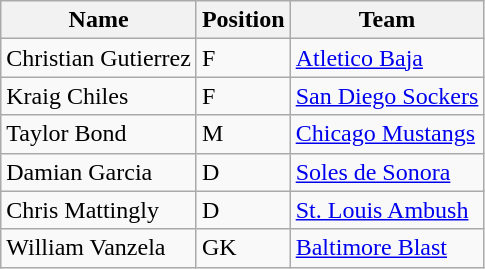<table class="wikitable">
<tr>
<th>Name</th>
<th>Position</th>
<th>Team</th>
</tr>
<tr>
<td>Christian Gutierrez</td>
<td>F</td>
<td><a href='#'>Atletico Baja</a></td>
</tr>
<tr>
<td>Kraig Chiles</td>
<td>F</td>
<td><a href='#'>San Diego Sockers</a></td>
</tr>
<tr>
<td>Taylor Bond</td>
<td>M</td>
<td><a href='#'>Chicago Mustangs</a></td>
</tr>
<tr>
<td>Damian Garcia</td>
<td>D</td>
<td><a href='#'>Soles de Sonora</a></td>
</tr>
<tr>
<td>Chris Mattingly</td>
<td>D</td>
<td><a href='#'>St. Louis Ambush</a></td>
</tr>
<tr>
<td>William Vanzela</td>
<td>GK</td>
<td><a href='#'>Baltimore Blast</a></td>
</tr>
</table>
